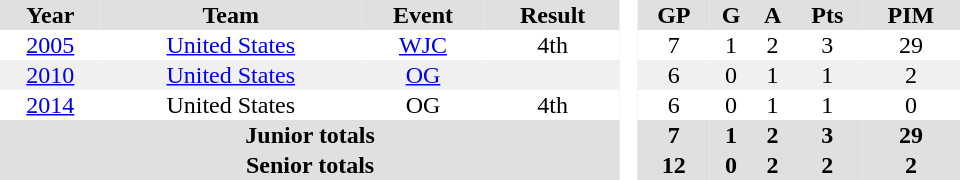<table border="0" cellpadding="1" cellspacing="0" style="text-align:center; width:40em">
<tr ALIGN="center" bgcolor="#e0e0e0">
<th>Year</th>
<th>Team</th>
<th>Event</th>
<th>Result</th>
<th rowspan="99" bgcolor="#ffffff"> </th>
<th>GP</th>
<th>G</th>
<th>A</th>
<th>Pts</th>
<th>PIM</th>
</tr>
<tr>
<td><a href='#'>2005</a></td>
<td><a href='#'>United States</a></td>
<td><a href='#'>WJC</a></td>
<td>4th</td>
<td>7</td>
<td>1</td>
<td>2</td>
<td>3</td>
<td>29</td>
</tr>
<tr bgcolor="#f0f0f0">
<td><a href='#'>2010</a></td>
<td><a href='#'>United States</a></td>
<td><a href='#'>OG</a></td>
<td></td>
<td>6</td>
<td>0</td>
<td>1</td>
<td>1</td>
<td>2</td>
</tr>
<tr>
<td><a href='#'>2014</a></td>
<td>United States</td>
<td>OG</td>
<td>4th</td>
<td>6</td>
<td>0</td>
<td>1</td>
<td>1</td>
<td>0</td>
</tr>
<tr bgcolor="#e0e0e0">
<th colspan="4">Junior totals</th>
<th>7</th>
<th>1</th>
<th>2</th>
<th>3</th>
<th>29</th>
</tr>
<tr bgcolor="#e0e0e0">
<th colspan="4">Senior totals</th>
<th>12</th>
<th>0</th>
<th>2</th>
<th>2</th>
<th>2</th>
</tr>
</table>
